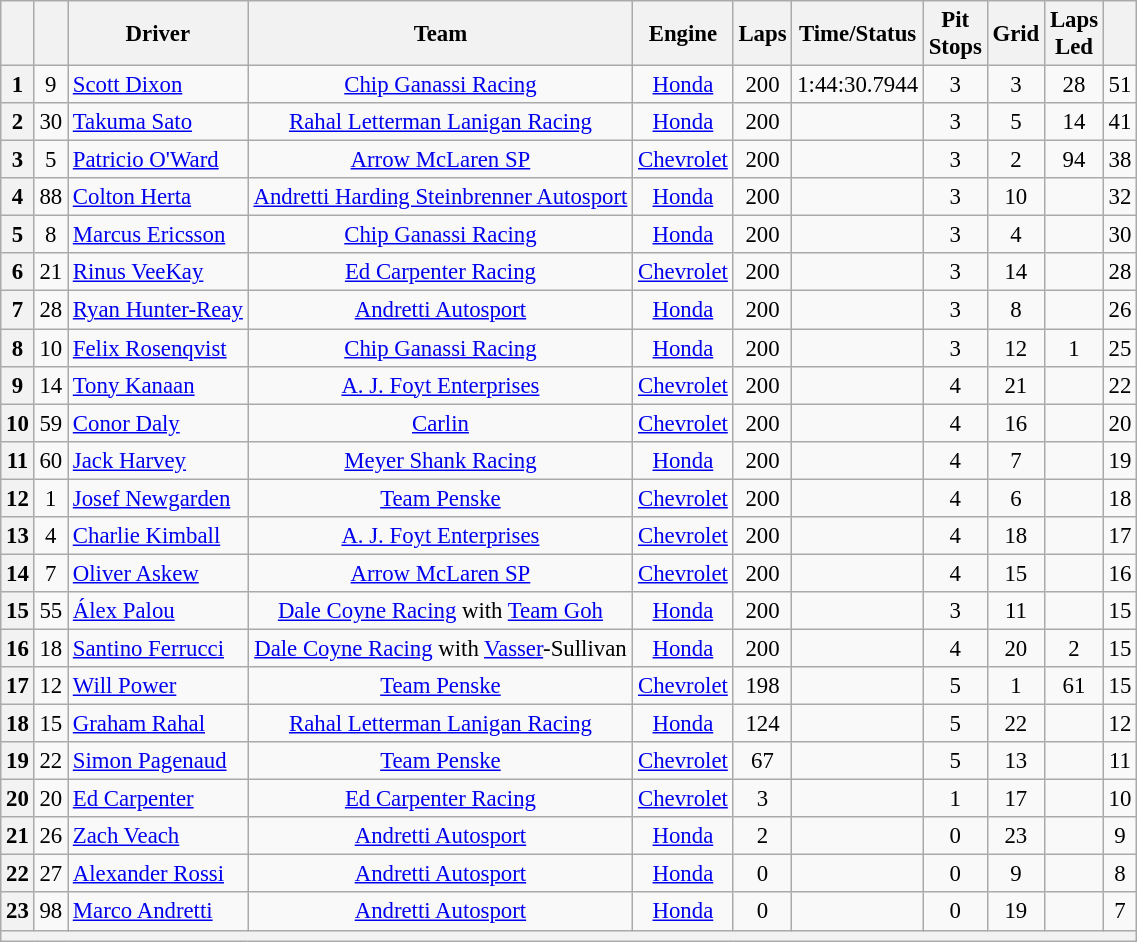<table class="wikitable" style="text-align:center; font-size: 95%">
<tr>
<th></th>
<th></th>
<th>Driver</th>
<th>Team</th>
<th>Engine</th>
<th>Laps</th>
<th>Time/Status</th>
<th>Pit<br>Stops</th>
<th>Grid</th>
<th>Laps<br>Led</th>
<th></th>
</tr>
<tr>
<th>1</th>
<td>9</td>
<td align="left"> <a href='#'>Scott Dixon</a></td>
<td><a href='#'>Chip Ganassi Racing</a></td>
<td><a href='#'>Honda</a></td>
<td>200</td>
<td>1:44:30.7944</td>
<td>3</td>
<td>3</td>
<td>28</td>
<td>51</td>
</tr>
<tr>
<th>2</th>
<td>30</td>
<td align="left"> <a href='#'>Takuma Sato</a> <strong></strong></td>
<td><a href='#'>Rahal Letterman Lanigan Racing</a></td>
<td><a href='#'>Honda</a></td>
<td>200</td>
<td></td>
<td>3</td>
<td>5</td>
<td>14</td>
<td>41</td>
</tr>
<tr>
<th>3</th>
<td>5</td>
<td align="left"> <a href='#'>Patricio O'Ward</a></td>
<td><a href='#'>Arrow McLaren SP</a></td>
<td><a href='#'>Chevrolet</a></td>
<td>200</td>
<td></td>
<td>3</td>
<td>2</td>
<td>94</td>
<td>38</td>
</tr>
<tr>
<th>4</th>
<td>88</td>
<td align="left"> <a href='#'>Colton Herta</a></td>
<td><a href='#'>Andretti Harding Steinbrenner Autosport</a></td>
<td><a href='#'>Honda</a></td>
<td>200</td>
<td></td>
<td>3</td>
<td>10</td>
<td></td>
<td>32</td>
</tr>
<tr>
<th>5</th>
<td>8</td>
<td align="left"> <a href='#'>Marcus Ericsson</a></td>
<td><a href='#'>Chip Ganassi Racing</a></td>
<td><a href='#'>Honda</a></td>
<td>200</td>
<td></td>
<td>3</td>
<td>4</td>
<td></td>
<td>30</td>
</tr>
<tr>
<th>6</th>
<td>21</td>
<td align="left"> <a href='#'>Rinus VeeKay</a> <strong></strong></td>
<td><a href='#'>Ed Carpenter Racing</a></td>
<td><a href='#'>Chevrolet</a></td>
<td>200</td>
<td></td>
<td>3</td>
<td>14</td>
<td></td>
<td>28</td>
</tr>
<tr>
<th>7</th>
<td>28</td>
<td align="left"> <a href='#'>Ryan Hunter-Reay</a></td>
<td><a href='#'>Andretti Autosport</a></td>
<td><a href='#'>Honda</a></td>
<td>200</td>
<td></td>
<td>3</td>
<td>8</td>
<td></td>
<td>26</td>
</tr>
<tr>
<th>8</th>
<td>10</td>
<td align="left"> <a href='#'>Felix Rosenqvist</a></td>
<td><a href='#'>Chip Ganassi Racing</a></td>
<td><a href='#'>Honda</a></td>
<td>200</td>
<td></td>
<td>3</td>
<td>12</td>
<td>1</td>
<td>25</td>
</tr>
<tr>
<th>9</th>
<td>14</td>
<td align="left"> <a href='#'>Tony Kanaan</a></td>
<td><a href='#'>A. J. Foyt Enterprises</a></td>
<td><a href='#'>Chevrolet</a></td>
<td>200</td>
<td></td>
<td>4</td>
<td>21</td>
<td></td>
<td>22</td>
</tr>
<tr>
<th>10</th>
<td>59</td>
<td align="left"> <a href='#'>Conor Daly</a></td>
<td><a href='#'>Carlin</a></td>
<td><a href='#'>Chevrolet</a></td>
<td>200</td>
<td></td>
<td>4</td>
<td>16</td>
<td></td>
<td>20</td>
</tr>
<tr>
<th>11</th>
<td>60</td>
<td align="left"> <a href='#'>Jack Harvey</a></td>
<td><a href='#'>Meyer Shank Racing</a></td>
<td><a href='#'>Honda</a></td>
<td>200</td>
<td></td>
<td>4</td>
<td>7</td>
<td></td>
<td>19</td>
</tr>
<tr>
<th>12</th>
<td>1</td>
<td align="left"> <a href='#'>Josef Newgarden</a> <strong></strong></td>
<td><a href='#'>Team Penske</a></td>
<td><a href='#'>Chevrolet</a></td>
<td>200</td>
<td></td>
<td>4</td>
<td>6</td>
<td></td>
<td>18</td>
</tr>
<tr>
<th>13</th>
<td>4</td>
<td align="left"> <a href='#'>Charlie Kimball</a></td>
<td><a href='#'>A. J. Foyt Enterprises</a></td>
<td><a href='#'>Chevrolet</a></td>
<td>200</td>
<td></td>
<td>4</td>
<td>18</td>
<td></td>
<td>17</td>
</tr>
<tr>
<th>14</th>
<td>7</td>
<td align="left"> <a href='#'>Oliver Askew</a> <strong></strong></td>
<td><a href='#'>Arrow McLaren SP</a></td>
<td><a href='#'>Chevrolet</a></td>
<td>200</td>
<td></td>
<td>4</td>
<td>15</td>
<td></td>
<td>16</td>
</tr>
<tr>
<th>15</th>
<td>55</td>
<td align="left"> <a href='#'>Álex Palou</a> <strong></strong></td>
<td><a href='#'>Dale Coyne Racing</a> with <a href='#'>Team Goh</a></td>
<td><a href='#'>Honda</a></td>
<td>200</td>
<td></td>
<td>3</td>
<td>11</td>
<td></td>
<td>15</td>
</tr>
<tr>
<th>16</th>
<td>18</td>
<td align="left"> <a href='#'>Santino Ferrucci</a></td>
<td><a href='#'>Dale Coyne Racing</a> with <a href='#'>Vasser</a>-Sullivan</td>
<td><a href='#'>Honda</a></td>
<td>200</td>
<td></td>
<td>4</td>
<td>20</td>
<td>2</td>
<td>15</td>
</tr>
<tr>
<th>17</th>
<td>12</td>
<td align="left"> <a href='#'>Will Power</a> <strong></strong></td>
<td><a href='#'>Team Penske</a></td>
<td><a href='#'>Chevrolet</a></td>
<td>198</td>
<td></td>
<td>5</td>
<td>1</td>
<td>61</td>
<td>15</td>
</tr>
<tr>
<th>18</th>
<td>15</td>
<td align="left"> <a href='#'>Graham Rahal</a></td>
<td><a href='#'>Rahal Letterman Lanigan Racing</a></td>
<td><a href='#'>Honda</a></td>
<td>124</td>
<td></td>
<td>5</td>
<td>22</td>
<td></td>
<td>12</td>
</tr>
<tr>
<th>19</th>
<td>22</td>
<td align="left"> <a href='#'>Simon Pagenaud</a></td>
<td><a href='#'>Team Penske</a></td>
<td><a href='#'>Chevrolet</a></td>
<td>67</td>
<td></td>
<td>5</td>
<td>13</td>
<td></td>
<td>11</td>
</tr>
<tr>
<th>20</th>
<td>20</td>
<td align="left"> <a href='#'>Ed Carpenter</a></td>
<td><a href='#'>Ed Carpenter Racing</a></td>
<td><a href='#'>Chevrolet</a></td>
<td>3</td>
<td></td>
<td>1</td>
<td>17</td>
<td></td>
<td>10</td>
</tr>
<tr>
<th>21</th>
<td>26</td>
<td align="left"> <a href='#'>Zach Veach</a></td>
<td><a href='#'>Andretti Autosport</a></td>
<td><a href='#'>Honda</a></td>
<td>2</td>
<td></td>
<td>0</td>
<td>23</td>
<td></td>
<td>9</td>
</tr>
<tr>
<th>22</th>
<td>27</td>
<td align="left"> <a href='#'>Alexander Rossi</a></td>
<td><a href='#'>Andretti Autosport</a></td>
<td><a href='#'>Honda</a></td>
<td>0</td>
<td></td>
<td>0</td>
<td>9</td>
<td></td>
<td>8</td>
</tr>
<tr>
<th>23</th>
<td>98</td>
<td align="left"> <a href='#'>Marco Andretti</a></td>
<td><a href='#'>Andretti Autosport</a></td>
<td><a href='#'>Honda</a></td>
<td>0</td>
<td></td>
<td>0</td>
<td>19</td>
<td></td>
<td>7</td>
</tr>
<tr>
<th colspan=11></th>
</tr>
</table>
